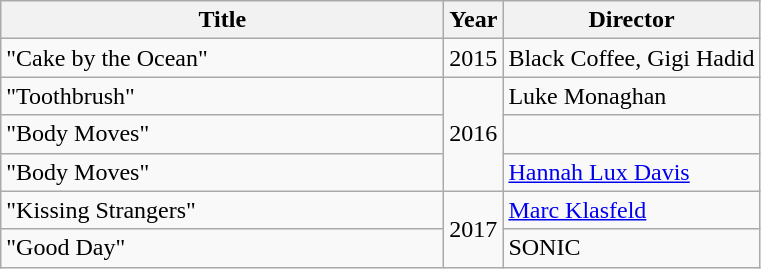<table class="wikitable">
<tr>
<th scope="col" style="width:18em;">Title</th>
<th>Year</th>
<th>Director</th>
</tr>
<tr>
<td scope="row">"Cake by the Ocean"</td>
<td>2015</td>
<td>Black Coffee, Gigi Hadid</td>
</tr>
<tr>
<td scope="row">"Toothbrush"</td>
<td rowspan="3">2016</td>
<td>Luke Monaghan</td>
</tr>
<tr>
<td scope="row">"Body Moves" </td>
<td></td>
</tr>
<tr>
<td scope="row">"Body Moves"</td>
<td><a href='#'>Hannah Lux Davis</a></td>
</tr>
<tr>
<td scope="row">"Kissing Strangers"</td>
<td rowspan="2">2017</td>
<td><a href='#'>Marc Klasfeld</a></td>
</tr>
<tr>
<td scope="row">"Good Day"</td>
<td>SONIC</td>
</tr>
</table>
